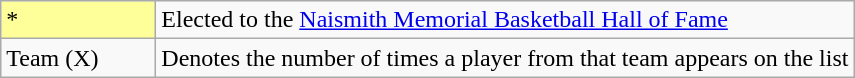<table class="wikitable">
<tr>
<td style="background-color:#ffff99; width:6em">*</td>
<td>Elected to the <a href='#'>Naismith Memorial Basketball Hall of Fame</a></td>
</tr>
<tr>
<td>Team (X)</td>
<td>Denotes the number of times a player from that team appears on the list</td>
</tr>
</table>
